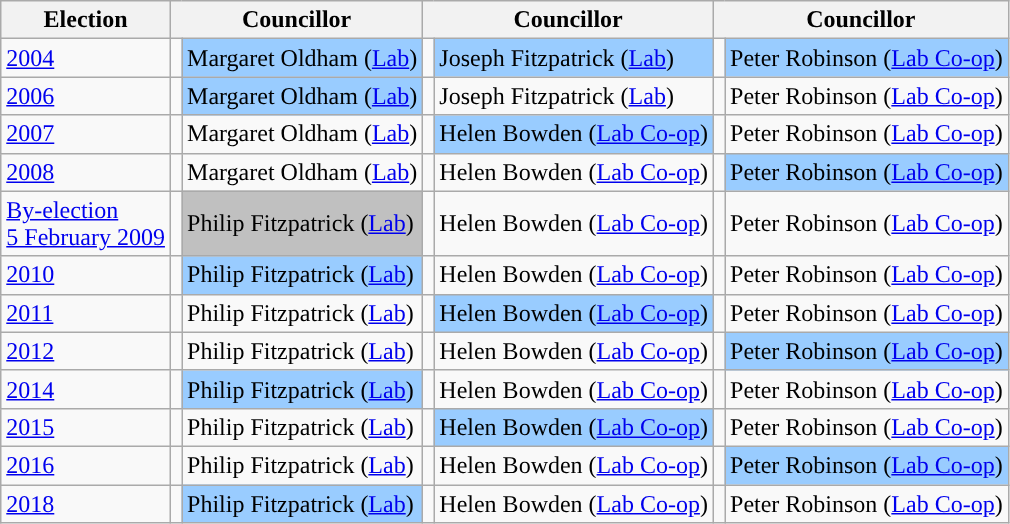<table class="wikitable">
<tr>
<th>Election</th>
<th colspan="2">Councillor</th>
<th colspan="2">Councillor</th>
<th colspan="2">Councillor</th>
</tr>
<tr>
<td><a href='#'>2004</a></td>
<td style="background-color: "></td>
<td bgcolor="#99CCFF">Margaret Oldham (<a href='#'>Lab</a>)</td>
<td style="background-color: "></td>
<td bgcolor="#99CCFF">Joseph Fitzpatrick (<a href='#'>Lab</a>)</td>
<td style="background-color: "></td>
<td bgcolor="#99CCFF">Peter Robinson (<a href='#'>Lab Co-op</a>)</td>
</tr>
<tr>
<td><a href='#'>2006</a></td>
<td style="background-color: "></td>
<td bgcolor="#99CCFF">Margaret Oldham (<a href='#'>Lab</a>)</td>
<td style="background-color: "></td>
<td>Joseph Fitzpatrick (<a href='#'>Lab</a>)</td>
<td style="background-color: "></td>
<td>Peter Robinson (<a href='#'>Lab Co-op</a>)</td>
</tr>
<tr>
<td><a href='#'>2007</a></td>
<td style="background-color: "></td>
<td>Margaret Oldham (<a href='#'>Lab</a>)</td>
<td style="background-color: "></td>
<td bgcolor="#99CCFF">Helen Bowden (<a href='#'>Lab Co-op</a>)</td>
<td style="background-color: "></td>
<td>Peter Robinson (<a href='#'>Lab Co-op</a>)</td>
</tr>
<tr>
<td><a href='#'>2008</a></td>
<td style="background-color: "></td>
<td>Margaret Oldham (<a href='#'>Lab</a>)</td>
<td style="background-color: "></td>
<td>Helen Bowden (<a href='#'>Lab Co-op</a>)</td>
<td style="background-color: "></td>
<td bgcolor="#99CCFF">Peter Robinson (<a href='#'>Lab Co-op</a>)</td>
</tr>
<tr>
<td><a href='#'>By-election<br>5 February 2009</a></td>
<td style="background-color: "></td>
<td bgcolor="#C0C0C0">Philip Fitzpatrick (<a href='#'>Lab</a>)</td>
<td style="background-color: "></td>
<td>Helen Bowden (<a href='#'>Lab Co-op</a>)</td>
<td style="background-color: "></td>
<td>Peter Robinson (<a href='#'>Lab Co-op</a>)</td>
</tr>
<tr>
<td><a href='#'>2010</a></td>
<td style="background-color: "></td>
<td bgcolor="#99CCFF">Philip Fitzpatrick (<a href='#'>Lab</a>)</td>
<td style="background-color: "></td>
<td>Helen Bowden (<a href='#'>Lab Co-op</a>)</td>
<td style="background-color: "></td>
<td>Peter Robinson (<a href='#'>Lab Co-op</a>)</td>
</tr>
<tr>
<td><a href='#'>2011</a></td>
<td style="background-color: "></td>
<td>Philip Fitzpatrick (<a href='#'>Lab</a>)</td>
<td style="background-color: "></td>
<td bgcolor="#99CCFF">Helen Bowden (<a href='#'>Lab Co-op</a>)</td>
<td style="background-color: "></td>
<td>Peter Robinson (<a href='#'>Lab Co-op</a>)</td>
</tr>
<tr>
<td><a href='#'>2012</a></td>
<td style="background-color: "></td>
<td>Philip Fitzpatrick (<a href='#'>Lab</a>)</td>
<td style="background-color: "></td>
<td>Helen Bowden (<a href='#'>Lab Co-op</a>)</td>
<td style="background-color: "></td>
<td bgcolor="#99CCFF">Peter Robinson (<a href='#'>Lab Co-op</a>)</td>
</tr>
<tr>
<td><a href='#'>2014</a></td>
<td style="background-color: "></td>
<td bgcolor="#99CCFF">Philip Fitzpatrick (<a href='#'>Lab</a>)</td>
<td style="background-color: "></td>
<td>Helen Bowden (<a href='#'>Lab Co-op</a>)</td>
<td style="background-color: "></td>
<td>Peter Robinson (<a href='#'>Lab Co-op</a>)</td>
</tr>
<tr>
<td><a href='#'>2015</a></td>
<td style="background-color: "></td>
<td>Philip Fitzpatrick (<a href='#'>Lab</a>)</td>
<td style="background-color: "></td>
<td bgcolor="#99CCFF">Helen Bowden (<a href='#'>Lab Co-op</a>)</td>
<td style="background-color: "></td>
<td>Peter Robinson (<a href='#'>Lab Co-op</a>)</td>
</tr>
<tr>
<td><a href='#'>2016</a></td>
<td style="background-color: "></td>
<td>Philip Fitzpatrick (<a href='#'>Lab</a>)</td>
<td style="background-color: "></td>
<td>Helen Bowden (<a href='#'>Lab Co-op</a>)</td>
<td style="background-color: "></td>
<td bgcolor="#99CCFF">Peter Robinson (<a href='#'>Lab Co-op</a>)</td>
</tr>
<tr>
<td><a href='#'>2018</a></td>
<td style="background-color: "></td>
<td bgcolor="#99CCFF">Philip Fitzpatrick (<a href='#'>Lab</a>)</td>
<td style="background-color: "></td>
<td>Helen Bowden (<a href='#'>Lab Co-op</a>)</td>
<td style="background-color: "></td>
<td>Peter Robinson (<a href='#'>Lab Co-op</a>)</td>
</tr>
</table>
